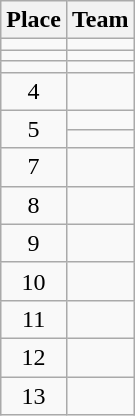<table class="wikitable">
<tr>
<th>Place</th>
<th>Team</th>
</tr>
<tr>
<td align=center></td>
<td></td>
</tr>
<tr>
<td align=center></td>
<td></td>
</tr>
<tr>
<td align=center></td>
<td></td>
</tr>
<tr>
<td align=center>4</td>
<td></td>
</tr>
<tr>
<td rowspan="2" align=center>5</td>
<td></td>
</tr>
<tr>
<td></td>
</tr>
<tr>
<td align=center>7</td>
<td></td>
</tr>
<tr>
<td align=center>8</td>
<td></td>
</tr>
<tr>
<td align=center>9</td>
<td></td>
</tr>
<tr>
<td align=center>10</td>
<td></td>
</tr>
<tr>
<td align=center>11</td>
<td></td>
</tr>
<tr>
<td align=center>12</td>
<td></td>
</tr>
<tr>
<td align=center>13</td>
<td></td>
</tr>
</table>
